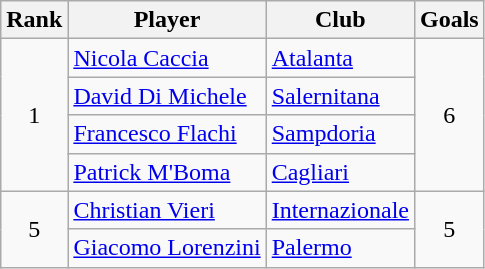<table class="wikitable sortable" style="text-align:center">
<tr>
<th>Rank</th>
<th>Player</th>
<th>Club</th>
<th>Goals</th>
</tr>
<tr>
<td rowspan="4">1</td>
<td align="left"><strong></strong> <a href='#'>Nicola Caccia</a></td>
<td align="left"><a href='#'>Atalanta</a></td>
<td rowspan="4">6</td>
</tr>
<tr>
<td align="left"> <a href='#'>David Di Michele</a></td>
<td align="left"><a href='#'>Salernitana</a></td>
</tr>
<tr>
<td align="left"> <a href='#'>Francesco Flachi</a></td>
<td align="left"><a href='#'>Sampdoria</a></td>
</tr>
<tr>
<td align="left"> <a href='#'>Patrick M'Boma</a></td>
<td align="left"><a href='#'>Cagliari</a></td>
</tr>
<tr>
<td rowspan="2">5</td>
<td align="left"> <a href='#'>Christian Vieri</a></td>
<td align="left"><a href='#'>Internazionale</a></td>
<td rowspan="2">5</td>
</tr>
<tr>
<td align="left"> <a href='#'>Giacomo Lorenzini</a></td>
<td align="left"><a href='#'>Palermo</a></td>
</tr>
</table>
